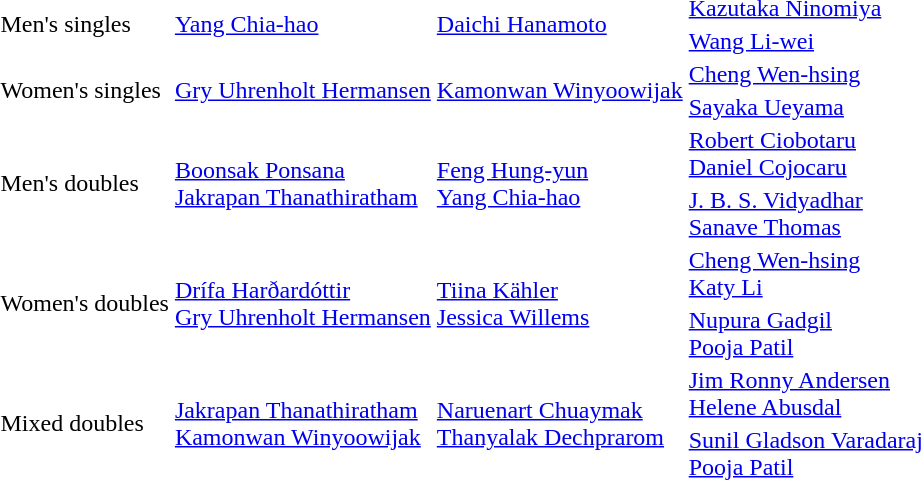<table>
<tr>
<td rowspan="2">Men's singles</td>
<td rowspan="2"> <a href='#'>Yang Chia-hao</a></td>
<td rowspan="2"> <a href='#'>Daichi Hanamoto</a></td>
<td> <a href='#'>Kazutaka Ninomiya</a></td>
</tr>
<tr>
<td> <a href='#'>Wang Li-wei</a></td>
</tr>
<tr>
<td rowspan="2">Women's singles</td>
<td rowspan="2"> <a href='#'>Gry Uhrenholt Hermansen</a></td>
<td rowspan="2"> <a href='#'>Kamonwan Winyoowijak</a></td>
<td> <a href='#'>Cheng Wen-hsing</a></td>
</tr>
<tr>
<td> <a href='#'>Sayaka Ueyama</a></td>
</tr>
<tr>
<td rowspan="2">Men's doubles</td>
<td rowspan="2"> <a href='#'>Boonsak Ponsana</a><br> <a href='#'>Jakrapan Thanathiratham</a></td>
<td rowspan="2"> <a href='#'>Feng Hung-yun</a><br> <a href='#'>Yang Chia-hao</a></td>
<td> <a href='#'>Robert Ciobotaru</a><br> <a href='#'>Daniel Cojocaru</a></td>
</tr>
<tr>
<td> <a href='#'>J. B. S. Vidyadhar</a><br> <a href='#'>Sanave Thomas</a></td>
</tr>
<tr>
<td rowspan="2">Women's doubles</td>
<td rowspan="2"> <a href='#'>Drífa Harðardóttir</a><br> <a href='#'>Gry Uhrenholt Hermansen</a></td>
<td rowspan="2"> <a href='#'>Tiina Kähler</a><br> <a href='#'>Jessica Willems</a></td>
<td> <a href='#'>Cheng Wen-hsing</a><br> <a href='#'>Katy Li</a></td>
</tr>
<tr>
<td> <a href='#'>Nupura Gadgil</a><br> <a href='#'>Pooja Patil</a></td>
</tr>
<tr>
<td rowspan="2">Mixed doubles</td>
<td rowspan="2"> <a href='#'>Jakrapan Thanathiratham</a><br> <a href='#'>Kamonwan Winyoowijak</a></td>
<td rowspan="2"> <a href='#'>Naruenart Chuaymak</a><br> <a href='#'>Thanyalak Dechprarom</a></td>
<td> <a href='#'>Jim Ronny Andersen</a><br> <a href='#'>Helene Abusdal</a></td>
</tr>
<tr>
<td> <a href='#'>Sunil Gladson Varadaraj</a><br> <a href='#'>Pooja Patil</a></td>
</tr>
</table>
